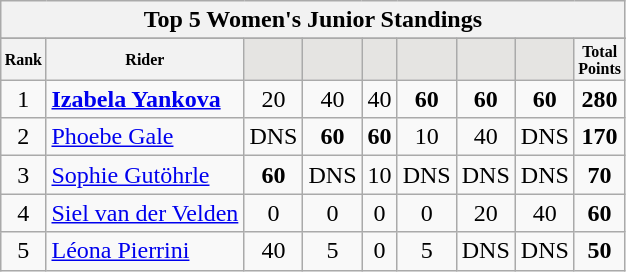<table class="wikitable sortable">
<tr>
<th colspan=27 align="center"><strong>Top 5 Women's Junior Standings</strong></th>
</tr>
<tr>
</tr>
<tr style="font-size:8pt;font-weight:bold">
<th align="center">Rank</th>
<th align="center">Rider</th>
<th class=unsortable style="background:#E5E4E2;"><small></small></th>
<th class=unsortable style="background:#E5E4E2;"><small></small></th>
<th class=unsortable style="background:#E5E4E2;"><small></small></th>
<th class=unsortable style="background:#E5E4E2;"><small></small></th>
<th class=unsortable style="background:#E5E4E2;"><small></small></th>
<th class=unsortable style="background:#E5E4E2;"><small></small></th>
<th align="center">Total<br>Points</th>
</tr>
<tr>
<td align=center>1</td>
<td> <strong><a href='#'>Izabela Yankova</a></strong></td>
<td align=center>20</td>
<td align=center>40</td>
<td align=center>40</td>
<td align=center><strong>60</strong></td>
<td align=center><strong>60</strong></td>
<td align=center><strong>60</strong></td>
<td align=center><strong>280</strong></td>
</tr>
<tr>
<td align=center>2</td>
<td> <a href='#'>Phoebe Gale</a></td>
<td align=center>DNS</td>
<td align=center><strong>60</strong></td>
<td align=center><strong>60</strong></td>
<td align=center>10</td>
<td align=center>40</td>
<td align=center>DNS</td>
<td align=center><strong>170</strong></td>
</tr>
<tr>
<td align=center>3</td>
<td> <a href='#'>Sophie Gutöhrle</a></td>
<td align=center><strong>60</strong></td>
<td align=center>DNS</td>
<td align=center>10</td>
<td align=center>DNS</td>
<td align=center>DNS</td>
<td align=center>DNS</td>
<td align=center><strong>70</strong></td>
</tr>
<tr>
<td align=center>4</td>
<td> <a href='#'>Siel van der Velden</a></td>
<td align=center>0</td>
<td align=center>0</td>
<td align=center>0</td>
<td align=center>0</td>
<td align=center>20</td>
<td align=center>40</td>
<td align=center><strong>60</strong></td>
</tr>
<tr>
<td align=center>5</td>
<td> <a href='#'>Léona Pierrini</a></td>
<td align=center>40</td>
<td align=center>5</td>
<td align=center>0</td>
<td align=center>5</td>
<td align=center>DNS</td>
<td align=center>DNS</td>
<td align=center><strong>50</strong><br></td>
</tr>
</table>
